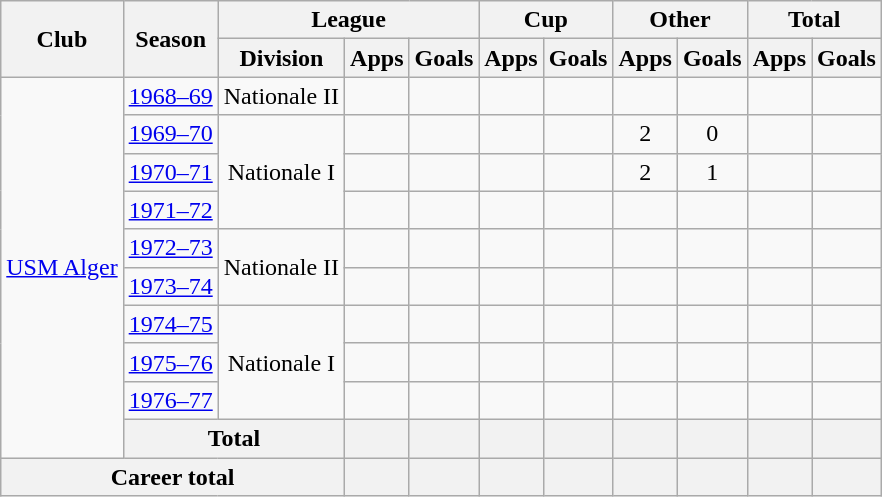<table class="wikitable" style="text-align:center">
<tr>
<th rowspan="2">Club</th>
<th rowspan="2">Season</th>
<th colspan="3">League</th>
<th colspan="2">Cup</th>
<th colspan="2">Other</th>
<th colspan="2">Total</th>
</tr>
<tr>
<th>Division</th>
<th>Apps</th>
<th>Goals</th>
<th>Apps</th>
<th>Goals</th>
<th>Apps</th>
<th>Goals</th>
<th>Apps</th>
<th>Goals</th>
</tr>
<tr>
<td rowspan="10"><a href='#'>USM Alger</a></td>
<td><a href='#'>1968–69</a></td>
<td>Nationale II</td>
<td></td>
<td></td>
<td></td>
<td></td>
<td></td>
<td></td>
<td></td>
<td></td>
</tr>
<tr>
<td><a href='#'>1969–70</a></td>
<td rowspan="3">Nationale I</td>
<td></td>
<td></td>
<td></td>
<td></td>
<td>2</td>
<td>0</td>
<td></td>
<td></td>
</tr>
<tr>
<td><a href='#'>1970–71</a></td>
<td></td>
<td></td>
<td></td>
<td></td>
<td>2</td>
<td>1</td>
<td></td>
<td></td>
</tr>
<tr>
<td><a href='#'>1971–72</a></td>
<td></td>
<td></td>
<td></td>
<td></td>
<td></td>
<td></td>
<td></td>
<td></td>
</tr>
<tr>
<td><a href='#'>1972–73</a></td>
<td rowspan=2>Nationale II</td>
<td></td>
<td></td>
<td></td>
<td></td>
<td></td>
<td></td>
<td></td>
<td></td>
</tr>
<tr>
<td><a href='#'>1973–74</a></td>
<td></td>
<td></td>
<td></td>
<td></td>
<td></td>
<td></td>
<td></td>
<td></td>
</tr>
<tr>
<td><a href='#'>1974–75</a></td>
<td rowspan=3>Nationale I</td>
<td></td>
<td></td>
<td></td>
<td></td>
<td></td>
<td></td>
<td></td>
<td></td>
</tr>
<tr>
<td><a href='#'>1975–76</a></td>
<td></td>
<td></td>
<td></td>
<td></td>
<td></td>
<td></td>
<td></td>
<td></td>
</tr>
<tr>
<td><a href='#'>1976–77</a></td>
<td></td>
<td></td>
<td></td>
<td></td>
<td></td>
<td></td>
<td></td>
<td></td>
</tr>
<tr>
<th colspan="2">Total</th>
<th></th>
<th></th>
<th></th>
<th></th>
<th></th>
<th></th>
<th></th>
<th></th>
</tr>
<tr>
<th colspan="3">Career total</th>
<th></th>
<th></th>
<th></th>
<th></th>
<th></th>
<th></th>
<th></th>
<th></th>
</tr>
</table>
